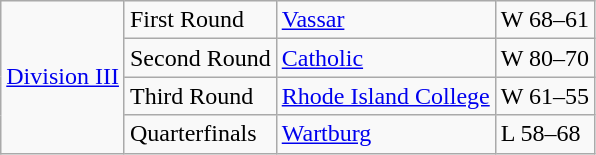<table class="wikitable">
<tr>
<td rowspan="5"><a href='#'>Division III</a></td>
<td>First Round</td>
<td><a href='#'>Vassar</a></td>
<td>W 68–61</td>
</tr>
<tr>
<td>Second Round</td>
<td><a href='#'>Catholic</a></td>
<td>W 80–70</td>
</tr>
<tr>
<td>Third Round</td>
<td><a href='#'>Rhode Island College</a></td>
<td>W 61–55</td>
</tr>
<tr>
<td>Quarterfinals</td>
<td><a href='#'>Wartburg</a></td>
<td>L 58–68</td>
</tr>
</table>
